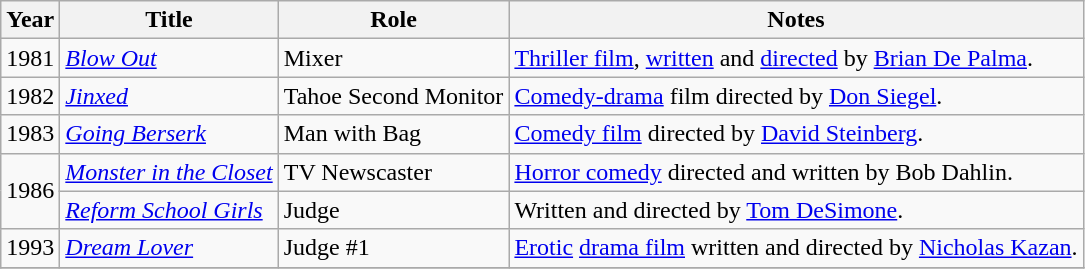<table class="wikitable">
<tr>
<th>Year</th>
<th>Title</th>
<th>Role</th>
<th class="unsortable">Notes</th>
</tr>
<tr>
<td>1981</td>
<td><em><a href='#'>Blow Out</a></em></td>
<td>Mixer</td>
<td><a href='#'>Thriller film</a>, <a href='#'>written</a> and <a href='#'>directed</a> by <a href='#'>Brian De Palma</a>.</td>
</tr>
<tr>
<td>1982</td>
<td><em><a href='#'>Jinxed</a></em></td>
<td>Tahoe Second Monitor</td>
<td><a href='#'>Comedy-drama</a> film directed by <a href='#'>Don Siegel</a>.</td>
</tr>
<tr>
<td>1983</td>
<td><em><a href='#'>Going Berserk</a></em></td>
<td>Man with Bag</td>
<td><a href='#'>Comedy film</a> directed by <a href='#'>David Steinberg</a>.</td>
</tr>
<tr>
<td rowspan="2">1986</td>
<td><em><a href='#'>Monster in the Closet</a></em></td>
<td>TV Newscaster</td>
<td><a href='#'>Horror comedy</a> directed and written by Bob Dahlin.</td>
</tr>
<tr>
<td><em><a href='#'>Reform School Girls</a></em></td>
<td>Judge</td>
<td>Written and directed by <a href='#'>Tom DeSimone</a>.</td>
</tr>
<tr>
<td>1993</td>
<td><em><a href='#'>Dream Lover</a></em></td>
<td>Judge #1</td>
<td><a href='#'>Erotic</a> <a href='#'>drama film</a> written and directed by <a href='#'>Nicholas Kazan</a>.</td>
</tr>
<tr>
</tr>
</table>
